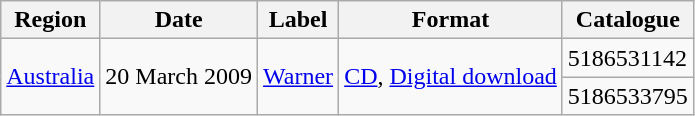<table class="wikitable">
<tr>
<th>Region</th>
<th>Date</th>
<th>Label</th>
<th>Format</th>
<th>Catalogue</th>
</tr>
<tr>
<td rowspan="2"><a href='#'>Australia</a></td>
<td rowspan="2">20 March 2009</td>
<td rowspan="2"><a href='#'>Warner</a></td>
<td rowspan="2"><a href='#'>CD</a>, <a href='#'>Digital download</a></td>
<td>5186531142</td>
</tr>
<tr>
<td>5186533795</td>
</tr>
</table>
